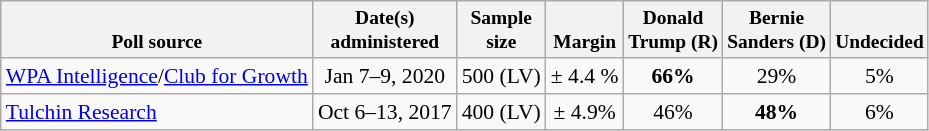<table class="wikitable" style="font-size:90%;text-align:center;">
<tr valign=bottom style="font-size:90%;">
<th>Poll source</th>
<th>Date(s)<br>administered</th>
<th>Sample<br>size</th>
<th>Margin<br></th>
<th>Donald<br>Trump (R)</th>
<th>Bernie<br>Sanders (D)</th>
<th>Undecided</th>
</tr>
<tr>
<td style="text-align:left;"><a href='#'>WPA Intelligence</a>/<a href='#'>Club for Growth</a></td>
<td>Jan 7–9, 2020</td>
<td>500 (LV)</td>
<td>± 4.4 %</td>
<td><strong>66%</strong></td>
<td>29%</td>
<td>5%</td>
</tr>
<tr>
<td style="text-align:left;"><a href='#'>Tulchin Research</a></td>
<td>Oct 6–13, 2017</td>
<td>400 (LV)</td>
<td>± 4.9%</td>
<td>46%</td>
<td><strong>48%</strong></td>
<td>6%</td>
</tr>
</table>
